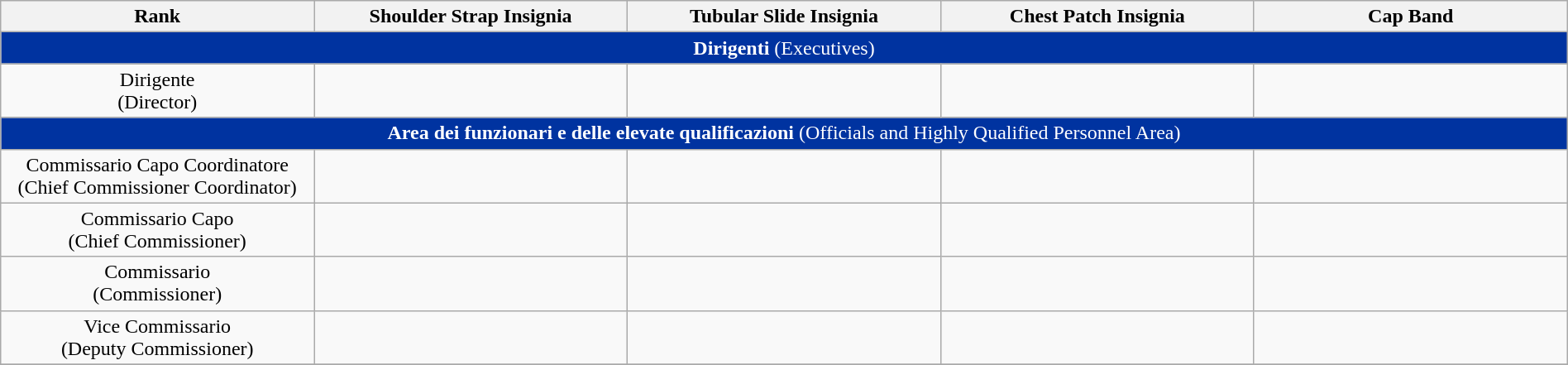<table class="wikitable" width="100%">
<tr align="center">
<th width=16%>Rank</th>
<th width=16%>Shoulder Strap Insignia</th>
<th width=16%>Tubular Slide Insignia</th>
<th width=16%>Chest Patch Insignia</th>
<th width=16%>Cap Band</th>
</tr>
<tr align="center">
<td colspan="5" bgcolor="#0033a0" style="color: white"><strong>Dirigenti</strong> (Executives)</td>
</tr>
<tr align="center">
<td>Dirigente<br>(Director)</td>
<td></td>
<td></td>
<td></td>
<td></td>
</tr>
<tr align="center">
<td colspan="5" bgcolor="#0033a0" style="color: white"><strong>Area dei funzionari e delle elevate qualificazioni</strong> (Officials and Highly Qualified Personnel Area)</td>
</tr>
<tr align="center">
<td>Commissario Capo Coordinatore<br>(Chief Commissioner Coordinator)</td>
<td></td>
<td></td>
<td></td>
<td></td>
</tr>
<tr align="center">
<td>Commissario Capo<br>(Chief Commissioner)</td>
<td></td>
<td></td>
<td></td>
<td></td>
</tr>
<tr align="center">
<td>Commissario<br>(Commissioner)</td>
<td></td>
<td></td>
<td></td>
<td></td>
</tr>
<tr align="center">
<td>Vice Commissario<br>(Deputy Commissioner)</td>
<td></td>
<td></td>
<td></td>
<td></td>
</tr>
<tr align="center">
</tr>
</table>
